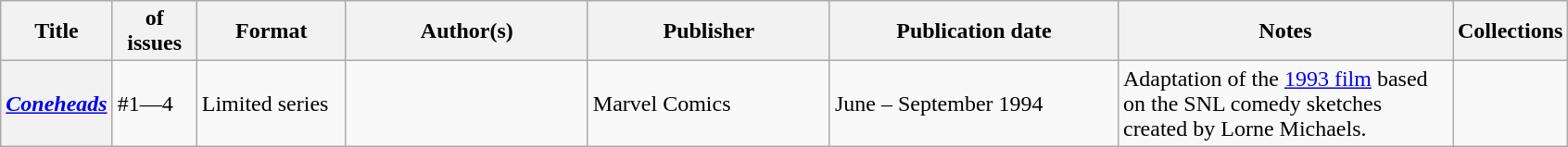<table class="wikitable">
<tr>
<th>Title</th>
<th style="width:40pt"> of issues</th>
<th style="width:75pt">Format</th>
<th style="width:125pt">Author(s)</th>
<th style="width:125pt">Publisher</th>
<th style="width:150pt">Publication date</th>
<th style="width:175pt">Notes</th>
<th>Collections</th>
</tr>
<tr>
<th><em><a href='#'>Coneheads</a></em></th>
<td>#1—4</td>
<td>Limited series</td>
<td></td>
<td>Marvel Comics</td>
<td>June – September 1994</td>
<td>Adaptation of the <a href='#'>1993 film</a> based on the SNL comedy sketches created by Lorne Michaels.</td>
<td></td>
</tr>
</table>
